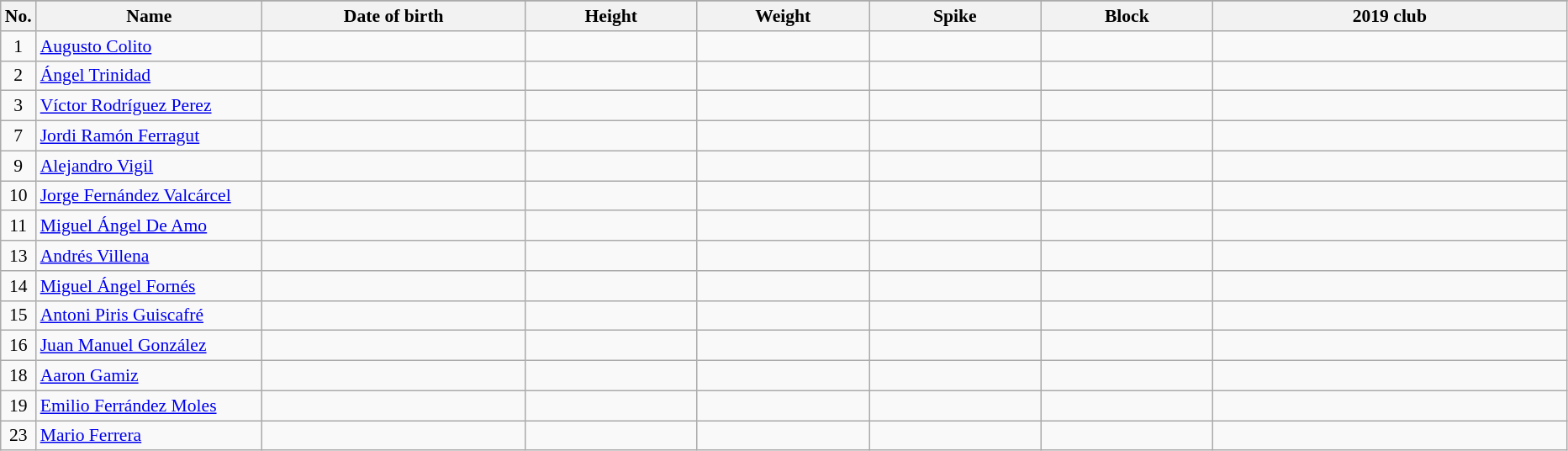<table class="wikitable sortable" style="font-size:90%; text-align:center;">
<tr>
</tr>
<tr>
<th>No.</th>
<th style="width:12em">Name</th>
<th style="width:14em">Date of birth</th>
<th style="width:9em">Height</th>
<th style="width:9em">Weight</th>
<th style="width:9em">Spike</th>
<th style="width:9em">Block</th>
<th style="width:19em">2019 club</th>
</tr>
<tr>
<td>1</td>
<td align=left><a href='#'>Augusto Colito</a></td>
<td></td>
<td></td>
<td></td>
<td></td>
<td></td>
<td></td>
</tr>
<tr>
<td>2</td>
<td align=left><a href='#'>Ángel Trinidad</a></td>
<td></td>
<td></td>
<td></td>
<td></td>
<td></td>
<td></td>
</tr>
<tr>
<td>3</td>
<td align=left><a href='#'>Víctor Rodríguez Perez</a></td>
<td></td>
<td></td>
<td></td>
<td></td>
<td></td>
<td></td>
</tr>
<tr>
<td>7</td>
<td align=left><a href='#'>Jordi Ramón Ferragut</a></td>
<td></td>
<td></td>
<td></td>
<td></td>
<td></td>
<td></td>
</tr>
<tr>
<td>9</td>
<td align=left><a href='#'>Alejandro Vigil</a></td>
<td></td>
<td></td>
<td></td>
<td></td>
<td></td>
<td></td>
</tr>
<tr>
<td>10</td>
<td align=left><a href='#'>Jorge Fernández Valcárcel</a></td>
<td></td>
<td></td>
<td></td>
<td></td>
<td></td>
<td></td>
</tr>
<tr>
<td>11</td>
<td align=left><a href='#'>Miguel Ángel De Amo</a></td>
<td></td>
<td></td>
<td></td>
<td></td>
<td></td>
<td></td>
</tr>
<tr>
<td>13</td>
<td align=left><a href='#'>Andrés Villena</a></td>
<td></td>
<td></td>
<td></td>
<td></td>
<td></td>
<td></td>
</tr>
<tr>
<td>14</td>
<td align=left><a href='#'>Miguel Ángel Fornés</a></td>
<td></td>
<td></td>
<td></td>
<td></td>
<td></td>
<td></td>
</tr>
<tr>
<td>15</td>
<td align=left><a href='#'>Antoni Piris Guiscafré</a></td>
<td></td>
<td></td>
<td></td>
<td></td>
<td></td>
<td></td>
</tr>
<tr>
<td>16</td>
<td align=left><a href='#'>Juan Manuel González</a></td>
<td></td>
<td></td>
<td></td>
<td></td>
<td></td>
<td></td>
</tr>
<tr>
<td>18</td>
<td align=left><a href='#'>Aaron Gamiz</a></td>
<td></td>
<td></td>
<td></td>
<td></td>
<td></td>
<td></td>
</tr>
<tr>
<td>19</td>
<td align=left><a href='#'>Emilio Ferrández Moles</a></td>
<td></td>
<td></td>
<td></td>
<td></td>
<td></td>
<td></td>
</tr>
<tr>
<td>23</td>
<td align=left><a href='#'>Mario Ferrera</a></td>
<td></td>
<td></td>
<td></td>
<td></td>
<td></td>
<td></td>
</tr>
</table>
